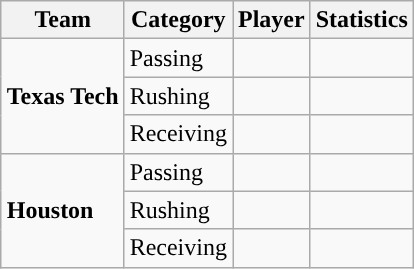<table class="wikitable" style="float: right;">
<tr>
<th>Team</th>
<th>Category</th>
<th>Player</th>
<th>Statistics</th>
</tr>
<tr>
<td rowspan=3 !!><strong>Texas Tech</strong></td>
<td>Passing</td>
<td></td>
<td></td>
</tr>
<tr>
<td>Rushing</td>
<td></td>
<td></td>
</tr>
<tr>
<td>Receiving</td>
<td></td>
<td></td>
</tr>
<tr>
<td rowspan=3 !!><strong>Houston</strong></td>
<td>Passing</td>
<td></td>
<td></td>
</tr>
<tr>
<td>Rushing</td>
<td></td>
<td></td>
</tr>
<tr>
<td>Receiving</td>
<td></td>
<td></td>
</tr>
</table>
